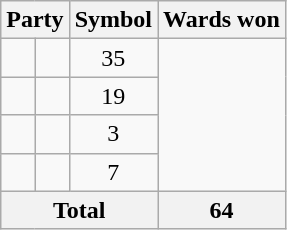<table class="wikitable sortable" style="text-align:center">
<tr>
<th colspan=2>Party</th>
<th>Symbol</th>
<th>Wards won</th>
</tr>
<tr>
<td></td>
<td></td>
<td>35</td>
</tr>
<tr>
<td></td>
<td></td>
<td>19</td>
</tr>
<tr>
<td></td>
<td></td>
<td>3</td>
</tr>
<tr>
<td></td>
<td></td>
<td>7</td>
</tr>
<tr>
<th colspan="3">Total</th>
<th>64</th>
</tr>
</table>
